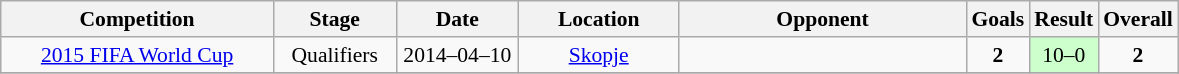<table class="wikitable" style="font-size:90%">
<tr>
<th width=175px>Competition</th>
<th width=75px>Stage</th>
<th width=75px>Date</th>
<th width=100px>Location</th>
<th width=185px>Opponent</th>
<th width=25px>Goals</th>
<th width=25>Result</th>
<th width=25px>Overall</th>
</tr>
<tr align=center>
<td><a href='#'>2015 FIFA World Cup</a></td>
<td>Qualifiers</td>
<td>2014–04–10</td>
<td><a href='#'>Skopje</a></td>
<td align=left></td>
<td><strong>2</strong></td>
<td bgcolor=#CCFFCC>10–0</td>
<td><strong>2</strong></td>
</tr>
<tr>
</tr>
</table>
